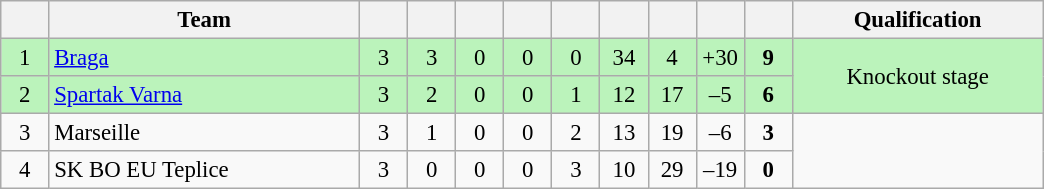<table class="wikitable" style="font-size: 95%">
<tr>
<th width="25"></th>
<th width="200">Team</th>
<th width="25"></th>
<th width="25"></th>
<th width="25"></th>
<th width="25"></th>
<th width="25"></th>
<th width="25"></th>
<th width="25"></th>
<th width="25"></th>
<th width="25"></th>
<th width="160">Qualification</th>
</tr>
<tr align=center bgcolor=#bbf3bb>
<td>1</td>
<td align=left> <a href='#'>Braga</a></td>
<td>3</td>
<td>3</td>
<td>0</td>
<td>0</td>
<td>0</td>
<td>34</td>
<td>4</td>
<td>+30</td>
<td><strong>9</strong></td>
<td rowspan=2>Knockout stage</td>
</tr>
<tr align=center bgcolor=#bbf3bb>
<td>2</td>
<td align=left> <a href='#'>Spartak Varna</a></td>
<td>3</td>
<td>2</td>
<td>0</td>
<td>0</td>
<td>1</td>
<td>12</td>
<td>17</td>
<td>–5</td>
<td><strong>6</strong></td>
</tr>
<tr align=center>
<td>3</td>
<td align=left> Marseille</td>
<td>3</td>
<td>1</td>
<td>0</td>
<td>0</td>
<td>2</td>
<td>13</td>
<td>19</td>
<td>–6</td>
<td><strong>3</strong></td>
<td rowspan=2></td>
</tr>
<tr align=center>
<td>4</td>
<td align=left> SK BO EU Teplice</td>
<td>3</td>
<td>0</td>
<td>0</td>
<td>0</td>
<td>3</td>
<td>10</td>
<td>29</td>
<td>–19</td>
<td><strong>0</strong></td>
</tr>
</table>
